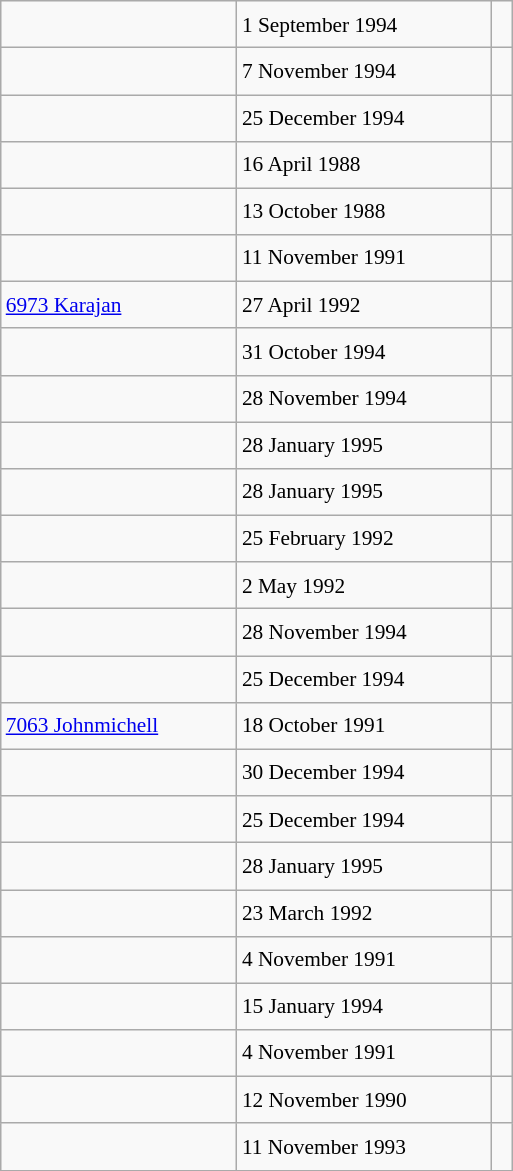<table class="wikitable" style="font-size: 89%; float: left; width: 24em; margin-right: 1em; line-height: 1.65em">
<tr>
<td></td>
<td>1 September 1994</td>
<td><small></small> </td>
</tr>
<tr>
<td></td>
<td>7 November 1994</td>
<td><small></small> </td>
</tr>
<tr>
<td></td>
<td>25 December 1994</td>
<td><small></small> </td>
</tr>
<tr>
<td></td>
<td>16 April 1988</td>
<td><small></small> </td>
</tr>
<tr>
<td></td>
<td>13 October 1988</td>
<td><small></small> </td>
</tr>
<tr>
<td></td>
<td>11 November 1991</td>
<td><small></small> </td>
</tr>
<tr>
<td><a href='#'>6973 Karajan</a></td>
<td>27 April 1992</td>
<td><small></small> </td>
</tr>
<tr>
<td></td>
<td>31 October 1994</td>
<td><small></small> </td>
</tr>
<tr>
<td></td>
<td>28 November 1994</td>
<td><small></small> </td>
</tr>
<tr>
<td></td>
<td>28 January 1995</td>
<td><small></small> </td>
</tr>
<tr>
<td></td>
<td>28 January 1995</td>
<td><small></small> </td>
</tr>
<tr>
<td></td>
<td>25 February 1992</td>
<td><small></small> </td>
</tr>
<tr>
<td></td>
<td>2 May 1992</td>
<td><small></small> </td>
</tr>
<tr>
<td></td>
<td>28 November 1994</td>
<td><small></small> </td>
</tr>
<tr>
<td></td>
<td>25 December 1994</td>
<td><small></small> </td>
</tr>
<tr>
<td><a href='#'>7063 Johnmichell</a></td>
<td>18 October 1991</td>
<td><small></small> </td>
</tr>
<tr>
<td></td>
<td>30 December 1994</td>
<td><small></small> </td>
</tr>
<tr>
<td></td>
<td>25 December 1994</td>
<td><small></small> </td>
</tr>
<tr>
<td></td>
<td>28 January 1995</td>
<td><small></small> </td>
</tr>
<tr>
<td></td>
<td>23 March 1992</td>
<td><small></small> </td>
</tr>
<tr>
<td></td>
<td>4 November 1991</td>
<td><small></small> </td>
</tr>
<tr>
<td></td>
<td>15 January 1994</td>
<td><small></small> </td>
</tr>
<tr>
<td></td>
<td>4 November 1991</td>
<td><small></small> </td>
</tr>
<tr>
<td></td>
<td>12 November 1990</td>
<td><small></small> </td>
</tr>
<tr>
<td></td>
<td>11 November 1993</td>
<td><small></small> </td>
</tr>
</table>
